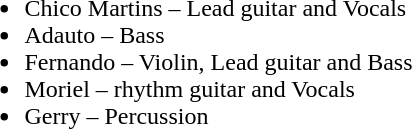<table>
<tr>
<td valign="top"><br><ul><li>Chico Martins – Lead guitar and Vocals</li><li>Adauto – Bass</li><li>Fernando – Violin, Lead guitar and Bass</li><li>Moriel – rhythm guitar and Vocals</li><li>Gerry – Percussion</li></ul></td>
</tr>
</table>
